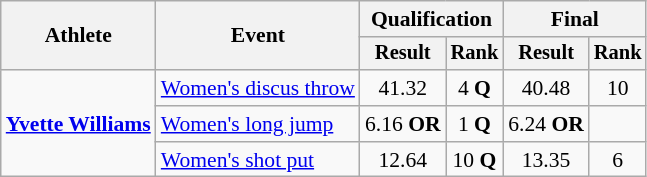<table class=wikitable style="font-size:90%">
<tr>
<th rowspan="2">Athlete</th>
<th rowspan="2">Event</th>
<th colspan="2">Qualification</th>
<th colspan="2">Final</th>
</tr>
<tr style="font-size:95%">
<th>Result</th>
<th>Rank</th>
<th>Result</th>
<th>Rank</th>
</tr>
<tr align=center>
<td align=left rowspan=3><strong><a href='#'>Yvette Williams</a></strong></td>
<td align=left><a href='#'>Women's discus throw</a></td>
<td>41.32</td>
<td>4 <strong>Q</strong></td>
<td>40.48</td>
<td>10</td>
</tr>
<tr align=center>
<td align=left><a href='#'>Women's long jump</a></td>
<td>6.16 <strong>OR</strong></td>
<td>1 <strong>Q</strong></td>
<td>6.24 <strong>OR</strong></td>
<td></td>
</tr>
<tr align=center>
<td align=left><a href='#'>Women's shot put</a></td>
<td>12.64</td>
<td>10 <strong>Q</strong></td>
<td>13.35</td>
<td>6</td>
</tr>
</table>
